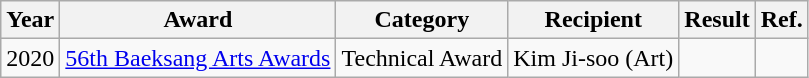<table class="wikitable">
<tr>
<th>Year</th>
<th>Award</th>
<th>Category</th>
<th>Recipient</th>
<th>Result</th>
<th>Ref.</th>
</tr>
<tr>
<td>2020</td>
<td><a href='#'>56th Baeksang Arts Awards</a></td>
<td>Technical Award</td>
<td>Kim Ji-soo (Art)</td>
<td></td>
<td></td>
</tr>
</table>
